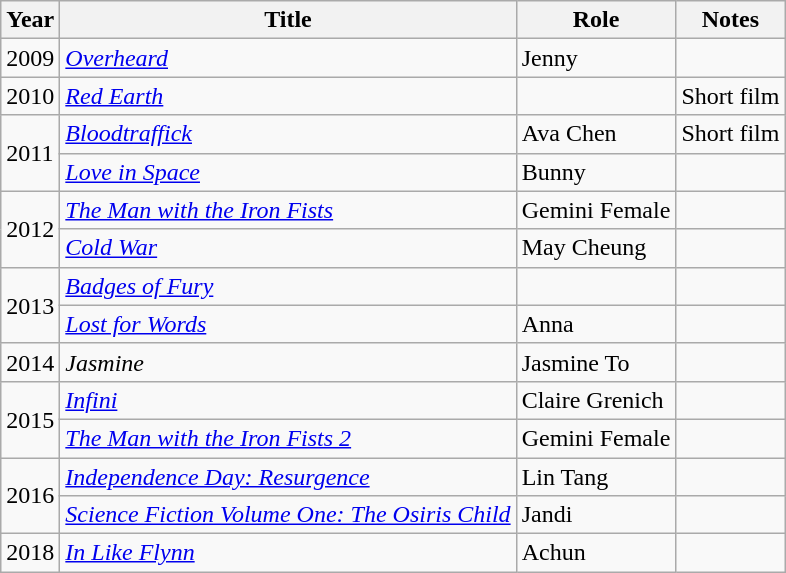<table class="wikitable">
<tr>
<th>Year</th>
<th>Title</th>
<th>Role</th>
<th>Notes</th>
</tr>
<tr>
<td>2009</td>
<td><em><a href='#'>Overheard</a></em></td>
<td>Jenny</td>
<td></td>
</tr>
<tr>
<td>2010</td>
<td><em><a href='#'>Red Earth</a></em></td>
<td></td>
<td>Short film</td>
</tr>
<tr>
<td rowspan=2>2011</td>
<td><em><a href='#'>Bloodtraffick</a></em></td>
<td>Ava Chen</td>
<td>Short film</td>
</tr>
<tr>
<td><em><a href='#'>Love in Space</a></em></td>
<td>Bunny</td>
<td></td>
</tr>
<tr>
<td rowspan=2>2012</td>
<td><em><a href='#'>The Man with the Iron Fists</a></em></td>
<td>Gemini Female</td>
<td></td>
</tr>
<tr>
<td><em><a href='#'>Cold War</a></em></td>
<td>May Cheung</td>
<td></td>
</tr>
<tr>
<td rowspan=2>2013</td>
<td><em><a href='#'>Badges of Fury</a></em></td>
<td></td>
<td></td>
</tr>
<tr>
<td><em><a href='#'>Lost for Words</a></em></td>
<td>Anna</td>
<td></td>
</tr>
<tr>
<td>2014</td>
<td><em>Jasmine</em></td>
<td>Jasmine To</td>
<td></td>
</tr>
<tr>
<td rowspan=2>2015</td>
<td><em><a href='#'>Infini</a></em></td>
<td>Claire Grenich</td>
<td></td>
</tr>
<tr>
<td><em><a href='#'>The Man with the Iron Fists 2</a></em></td>
<td>Gemini Female</td>
<td></td>
</tr>
<tr>
<td rowspan=2>2016</td>
<td><em><a href='#'>Independence Day: Resurgence</a></em></td>
<td>Lin Tang</td>
<td></td>
</tr>
<tr>
<td><em><a href='#'>Science Fiction Volume One: The Osiris Child</a></em></td>
<td>Jandi</td>
<td></td>
</tr>
<tr>
<td>2018</td>
<td><em><a href='#'>In Like Flynn</a></em></td>
<td>Achun</td>
<td></td>
</tr>
</table>
